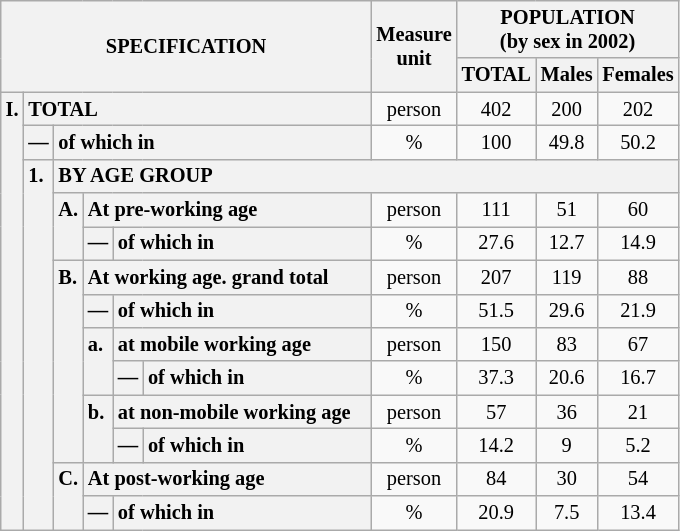<table class="wikitable" style="font-size:85%; text-align:center">
<tr>
<th rowspan="2" colspan="6">SPECIFICATION</th>
<th rowspan="2">Measure<br> unit</th>
<th colspan="3" rowspan="1">POPULATION<br> (by sex in 2002)</th>
</tr>
<tr>
<th>TOTAL</th>
<th>Males</th>
<th>Females</th>
</tr>
<tr>
<th style="text-align:left" valign="top" rowspan="13">I.</th>
<th style="text-align:left" colspan="5">TOTAL</th>
<td>person</td>
<td>402</td>
<td>200</td>
<td>202</td>
</tr>
<tr>
<th style="text-align:left" valign="top">—</th>
<th style="text-align:left" colspan="4">of which in</th>
<td>%</td>
<td>100</td>
<td>49.8</td>
<td>50.2</td>
</tr>
<tr>
<th style="text-align:left" valign="top" rowspan="11">1.</th>
<th style="text-align:left" colspan="19">BY AGE GROUP</th>
</tr>
<tr>
<th style="text-align:left" valign="top" rowspan="2">A.</th>
<th style="text-align:left" colspan="3">At pre-working age</th>
<td>person</td>
<td>111</td>
<td>51</td>
<td>60</td>
</tr>
<tr>
<th style="text-align:left" valign="top">—</th>
<th style="text-align:left" valign="top" colspan="2">of which in</th>
<td>%</td>
<td>27.6</td>
<td>12.7</td>
<td>14.9</td>
</tr>
<tr>
<th style="text-align:left" valign="top" rowspan="6">B.</th>
<th style="text-align:left" colspan="3">At working age. grand total</th>
<td>person</td>
<td>207</td>
<td>119</td>
<td>88</td>
</tr>
<tr>
<th style="text-align:left" valign="top">—</th>
<th style="text-align:left" valign="top" colspan="2">of which in</th>
<td>%</td>
<td>51.5</td>
<td>29.6</td>
<td>21.9</td>
</tr>
<tr>
<th style="text-align:left" valign="top" rowspan="2">a.</th>
<th style="text-align:left" colspan="2">at mobile working age</th>
<td>person</td>
<td>150</td>
<td>83</td>
<td>67</td>
</tr>
<tr>
<th style="text-align:left" valign="top">—</th>
<th style="text-align:left" valign="top" colspan="1">of which in                        </th>
<td>%</td>
<td>37.3</td>
<td>20.6</td>
<td>16.7</td>
</tr>
<tr>
<th style="text-align:left" valign="top" rowspan="2">b.</th>
<th style="text-align:left" colspan="2">at non-mobile working age</th>
<td>person</td>
<td>57</td>
<td>36</td>
<td>21</td>
</tr>
<tr>
<th style="text-align:left" valign="top">—</th>
<th style="text-align:left" valign="top" colspan="1">of which in                        </th>
<td>%</td>
<td>14.2</td>
<td>9</td>
<td>5.2</td>
</tr>
<tr>
<th style="text-align:left" valign="top" rowspan="2">C.</th>
<th style="text-align:left" colspan="3">At post-working age</th>
<td>person</td>
<td>84</td>
<td>30</td>
<td>54</td>
</tr>
<tr>
<th style="text-align:left" valign="top">—</th>
<th style="text-align:left" valign="top" colspan="2">of which in</th>
<td>%</td>
<td>20.9</td>
<td>7.5</td>
<td>13.4</td>
</tr>
</table>
